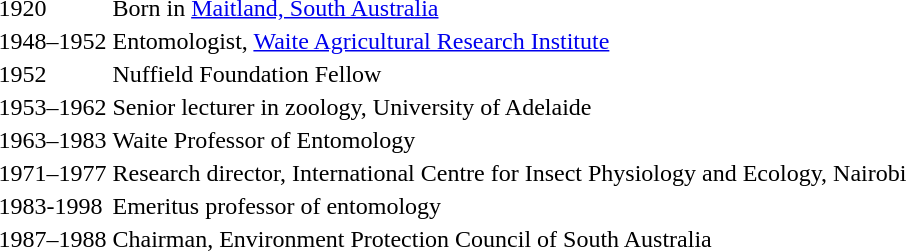<table>
<tr>
<td>1920</td>
<td>Born in <a href='#'>Maitland, South Australia</a></td>
</tr>
<tr>
<td>1948–1952</td>
<td>Entomologist, <a href='#'>Waite Agricultural Research Institute</a></td>
</tr>
<tr>
<td>1952</td>
<td>Nuffield Foundation Fellow</td>
</tr>
<tr>
<td>1953–1962</td>
<td>Senior lecturer in zoology, University of Adelaide</td>
</tr>
<tr>
<td>1963–1983</td>
<td>Waite Professor of Entomology</td>
</tr>
<tr>
<td>1971–1977</td>
<td>Research director, International Centre for Insect Physiology and Ecology, Nairobi</td>
</tr>
<tr>
<td>1983-1998</td>
<td>Emeritus professor of entomology</td>
</tr>
<tr>
<td>1987–1988</td>
<td>Chairman, Environment Protection Council of South Australia</td>
</tr>
</table>
